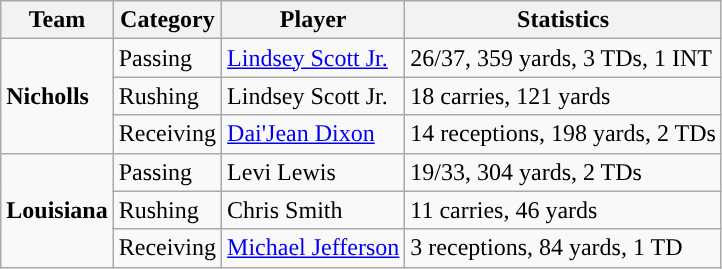<table class="wikitable" style="float: left;">
<tr>
<th>Team</th>
<th>Category</th>
<th>Player</th>
<th>Statistics</th>
</tr>
<tr>
<td rowspan=3><strong>Nicholls</strong></td>
<td>Passing</td>
<td><a href='#'>Lindsey Scott Jr.</a></td>
<td>26/37, 359 yards, 3 TDs, 1 INT</td>
</tr>
<tr>
<td>Rushing</td>
<td>Lindsey Scott Jr.</td>
<td>18 carries, 121 yards</td>
</tr>
<tr>
<td>Receiving</td>
<td><a href='#'>Dai'Jean Dixon</a></td>
<td>14 receptions, 198 yards, 2 TDs</td>
</tr>
<tr>
<td rowspan=3><strong>Louisiana</strong></td>
<td>Passing</td>
<td>Levi Lewis</td>
<td>19/33, 304 yards, 2 TDs</td>
</tr>
<tr>
<td>Rushing</td>
<td>Chris Smith</td>
<td>11 carries, 46 yards</td>
</tr>
<tr>
<td>Receiving</td>
<td><a href='#'>Michael Jefferson</a></td>
<td>3 receptions, 84 yards, 1 TD</td>
</tr>
</table>
